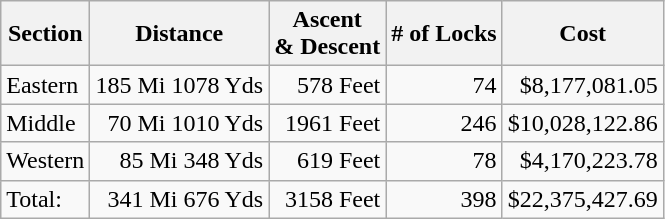<table class="wikitable">
<tr>
<th>Section</th>
<th>Distance</th>
<th>Ascent <br>& Descent</th>
<th># of Locks</th>
<th>Cost</th>
</tr>
<tr>
<td>Eastern</td>
<td align="right">185 Mi 1078 Yds</td>
<td align="right">578 Feet</td>
<td align="right">74</td>
<td align="right">$8,177,081.05</td>
</tr>
<tr>
<td>Middle</td>
<td align="right">70 Mi 1010 Yds</td>
<td align="right">1961 Feet</td>
<td align="right">246</td>
<td align="right">$10,028,122.86</td>
</tr>
<tr>
<td>Western</td>
<td align="right">85 Mi 348 Yds</td>
<td align="right">619 Feet</td>
<td align="right">78</td>
<td align="right">$4,170,223.78</td>
</tr>
<tr>
<td>Total:</td>
<td align="right">341 Mi 676 Yds</td>
<td align="right">3158 Feet</td>
<td align="right">398</td>
<td align="right">$22,375,427.69</td>
</tr>
</table>
